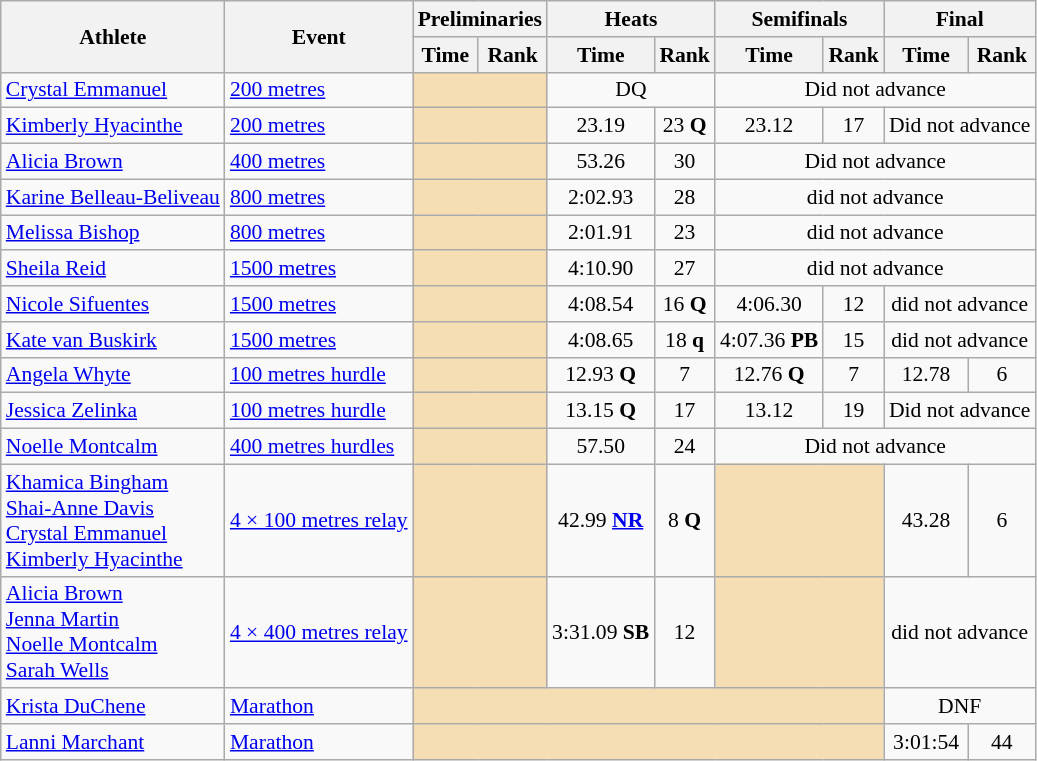<table class=wikitable style="font-size:90%;">
<tr>
<th rowspan="2">Athlete</th>
<th rowspan="2">Event</th>
<th colspan="2">Preliminaries</th>
<th colspan="2">Heats</th>
<th colspan="2">Semifinals</th>
<th colspan="2">Final</th>
</tr>
<tr>
<th>Time</th>
<th>Rank</th>
<th>Time</th>
<th>Rank</th>
<th>Time</th>
<th>Rank</th>
<th>Time</th>
<th>Rank</th>
</tr>
<tr style="border-top: single;">
<td><a href='#'>Crystal Emmanuel</a></td>
<td><a href='#'>200 metres</a></td>
<td colspan= 2 bgcolor="wheat"></td>
<td align=center colspan = 2>DQ</td>
<td align=center colspan = 4>Did not advance</td>
</tr>
<tr style="border-top: single;">
<td><a href='#'>Kimberly Hyacinthe</a></td>
<td><a href='#'>200 metres</a></td>
<td colspan= 2 bgcolor="wheat"></td>
<td align=center>23.19</td>
<td align=center>23 <strong>Q</strong></td>
<td align=center>23.12</td>
<td align=center>17</td>
<td align=center colspan = 4>Did not advance</td>
</tr>
<tr style="border-top: single;">
<td><a href='#'>Alicia Brown</a></td>
<td><a href='#'>400 metres</a></td>
<td colspan= 2 bgcolor="wheat"></td>
<td align=center>53.26</td>
<td align=center>30</td>
<td align=center colspan = 4>Did not advance</td>
</tr>
<tr style="border-top: single;">
<td><a href='#'>Karine Belleau-Beliveau</a></td>
<td><a href='#'>800 metres</a></td>
<td colspan= 2 bgcolor="wheat"></td>
<td align=center>2:02.93</td>
<td align=center>28</td>
<td align=center colspan=4>did not advance</td>
</tr>
<tr style="border-top: single;">
<td><a href='#'>Melissa Bishop</a></td>
<td><a href='#'>800 metres</a></td>
<td colspan= 2 bgcolor="wheat"></td>
<td align=center>2:01.91</td>
<td align=center>23</td>
<td align=center colspan=4>did not advance</td>
</tr>
<tr style="border-top: single;">
<td><a href='#'>Sheila Reid</a></td>
<td><a href='#'>1500 metres</a></td>
<td colspan= 2 bgcolor="wheat"></td>
<td align=center>4:10.90</td>
<td align=center>27</td>
<td align=center colspan=4>did not advance</td>
</tr>
<tr style="border-top: single;">
<td><a href='#'>Nicole Sifuentes</a></td>
<td><a href='#'>1500 metres</a></td>
<td colspan= 2 bgcolor="wheat"></td>
<td align=center>4:08.54</td>
<td align=center>16 <strong>Q</strong></td>
<td align=center>4:06.30</td>
<td align=center>12</td>
<td align=center colspan=2>did not advance</td>
</tr>
<tr style="border-top: single;">
<td><a href='#'>Kate van Buskirk</a></td>
<td><a href='#'>1500 metres</a></td>
<td colspan= 2 bgcolor="wheat"></td>
<td align=center>4:08.65</td>
<td align=center>18 <strong>q</strong></td>
<td align=center>4:07.36 <strong>PB</strong></td>
<td align=center>15</td>
<td align=center colspan=2>did not advance</td>
</tr>
<tr style="border-top: single;">
<td><a href='#'>Angela Whyte</a></td>
<td><a href='#'>100 metres hurdle</a></td>
<td colspan= 2 bgcolor="wheat"></td>
<td align=center>12.93 <strong>Q</strong></td>
<td align=center>7</td>
<td align=center>12.76 <strong>Q</strong></td>
<td align=center>7</td>
<td align=center>12.78</td>
<td align=center>6</td>
</tr>
<tr style="border-top: single;">
<td><a href='#'>Jessica Zelinka</a></td>
<td><a href='#'>100 metres hurdle</a></td>
<td colspan= 2 bgcolor="wheat"></td>
<td align=center>13.15 <strong>Q</strong></td>
<td align=center>17</td>
<td align=center>13.12</td>
<td align=center>19</td>
<td align=center colspan=2>Did not advance</td>
</tr>
<tr style="border-top: single;">
<td><a href='#'>Noelle Montcalm</a></td>
<td><a href='#'>400 metres hurdles</a></td>
<td colspan= 2 bgcolor="wheat"></td>
<td align=center>57.50</td>
<td align=center>24</td>
<td align=center colspan = 4>Did not advance</td>
</tr>
<tr style="border-top: single;">
<td><a href='#'>Khamica Bingham</a><br><a href='#'>Shai-Anne Davis</a><br><a href='#'>Crystal Emmanuel</a><br><a href='#'>Kimberly Hyacinthe</a></td>
<td><a href='#'>4 × 100 metres relay</a></td>
<td colspan= 2 bgcolor="wheat"></td>
<td align=center>42.99 <strong><a href='#'>NR</a></strong></td>
<td align=center>8 <strong>Q</strong></td>
<td colspan= 2 bgcolor="wheat"></td>
<td align=center>43.28</td>
<td align=center>6</td>
</tr>
<tr style="border-top: single;">
<td><a href='#'>Alicia Brown</a><br><a href='#'>Jenna Martin</a><br><a href='#'>Noelle Montcalm</a><br><a href='#'>Sarah Wells</a></td>
<td><a href='#'>4 × 400 metres relay</a></td>
<td colspan= 2 bgcolor="wheat"></td>
<td align=center>3:31.09 <strong>SB</strong></td>
<td align=center>12</td>
<td colspan= 2 bgcolor="wheat"></td>
<td align=center colspan=2>did not advance</td>
</tr>
<tr style="border-top: single;">
<td><a href='#'>Krista DuChene</a></td>
<td><a href='#'>Marathon</a></td>
<td colspan= 6 bgcolor="wheat"></td>
<td align=center colspan=2>DNF</td>
</tr>
<tr style="border-top: single;">
<td><a href='#'>Lanni Marchant</a></td>
<td><a href='#'>Marathon</a></td>
<td colspan= 6 bgcolor="wheat"></td>
<td align=center>3:01:54</td>
<td align=center>44</td>
</tr>
</table>
